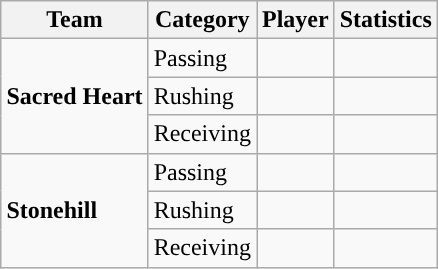<table class="wikitable" style="float: right;">
<tr>
<th>Team</th>
<th>Category</th>
<th>Player</th>
<th>Statistics</th>
</tr>
<tr>
<td rowspan=3><strong>Sacred Heart</strong></td>
<td>Passing</td>
<td></td>
<td></td>
</tr>
<tr>
<td>Rushing</td>
<td></td>
<td></td>
</tr>
<tr>
<td>Receiving</td>
<td></td>
<td></td>
</tr>
<tr>
<td rowspan=3><strong>Stonehill</strong></td>
<td>Passing</td>
<td></td>
<td></td>
</tr>
<tr>
<td>Rushing</td>
<td></td>
<td></td>
</tr>
<tr>
<td>Receiving</td>
<td></td>
<td></td>
</tr>
</table>
